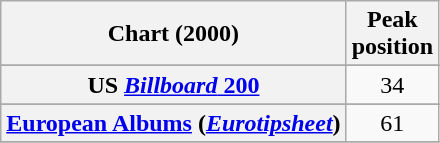<table class="wikitable sortable plainrowheaders">
<tr>
<th>Chart (2000)</th>
<th>Peak<br>position</th>
</tr>
<tr>
</tr>
<tr>
</tr>
<tr>
</tr>
<tr>
<th scope="row">US <a href='#'><em>Billboard</em> 200</a></th>
<td align="center">34</td>
</tr>
<tr>
</tr>
<tr>
<th scope="row"><a href='#'>European Albums</a> (<em><a href='#'>Eurotipsheet</a></em>)</th>
<td style="text-align:center;">61</td>
</tr>
<tr>
</tr>
</table>
